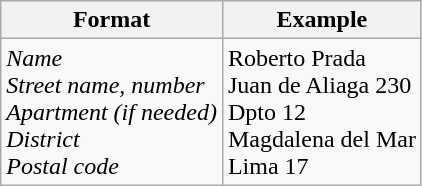<table class="wikitable">
<tr>
<th>Format</th>
<th>Example</th>
</tr>
<tr>
<td><em>Name</em><br><em>Street name, number</em><br><em>Apartment (if needed)</em><br><em>District</em><br><em>Postal code</em></td>
<td>Roberto Prada<br>Juan de Aliaga 230<br>Dpto 12<br> Magdalena del Mar<br>Lima 17</td>
</tr>
</table>
